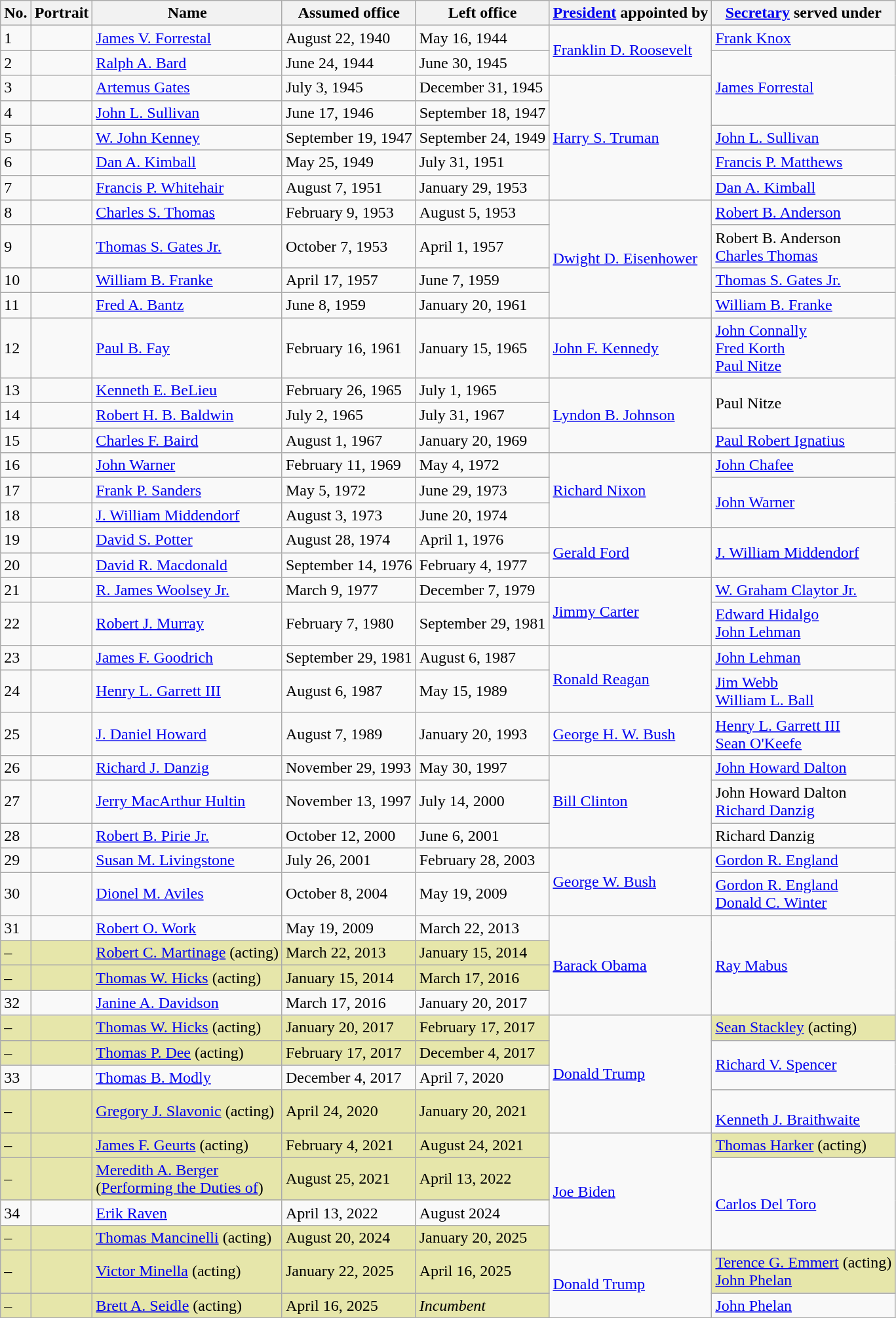<table class="wikitable">
<tr>
<th>No.</th>
<th>Portrait</th>
<th>Name</th>
<th>Assumed office</th>
<th>Left office</th>
<th><a href='#'>President</a> appointed by</th>
<th><a href='#'>Secretary</a> served under</th>
</tr>
<tr>
<td>1</td>
<td></td>
<td><a href='#'>James V. Forrestal</a></td>
<td>August 22, 1940</td>
<td>May 16, 1944</td>
<td rowspan="2"><a href='#'>Franklin D. Roosevelt</a></td>
<td><a href='#'>Frank Knox</a></td>
</tr>
<tr>
<td>2</td>
<td></td>
<td><a href='#'>Ralph A. Bard</a></td>
<td>June 24, 1944</td>
<td>June 30, 1945</td>
<td rowspan="3"><a href='#'>James Forrestal</a></td>
</tr>
<tr>
<td>3</td>
<td></td>
<td><a href='#'>Artemus Gates</a></td>
<td>July 3, 1945</td>
<td>December 31, 1945</td>
<td rowspan="5"><a href='#'>Harry S. Truman</a></td>
</tr>
<tr>
<td>4</td>
<td></td>
<td><a href='#'>John L. Sullivan</a></td>
<td>June 17, 1946</td>
<td>September 18, 1947</td>
</tr>
<tr>
<td>5</td>
<td></td>
<td><a href='#'>W. John Kenney</a></td>
<td>September 19, 1947</td>
<td>September 24, 1949</td>
<td><a href='#'>John L. Sullivan</a></td>
</tr>
<tr>
<td>6</td>
<td></td>
<td><a href='#'>Dan A. Kimball</a></td>
<td>May 25, 1949</td>
<td>July 31, 1951</td>
<td><a href='#'>Francis P. Matthews</a></td>
</tr>
<tr>
<td>7</td>
<td></td>
<td><a href='#'>Francis P. Whitehair</a></td>
<td>August 7, 1951</td>
<td>January 29, 1953</td>
<td><a href='#'>Dan A. Kimball</a></td>
</tr>
<tr>
<td>8</td>
<td></td>
<td><a href='#'>Charles S. Thomas</a></td>
<td>February 9, 1953</td>
<td>August 5, 1953</td>
<td rowspan="4"><a href='#'>Dwight D. Eisenhower</a></td>
<td><a href='#'>Robert B. Anderson</a></td>
</tr>
<tr>
<td>9</td>
<td></td>
<td><a href='#'>Thomas S. Gates Jr.</a></td>
<td>October 7, 1953</td>
<td>April 1, 1957</td>
<td>Robert B. Anderson<br><a href='#'>Charles Thomas</a></td>
</tr>
<tr>
<td>10</td>
<td></td>
<td><a href='#'>William B. Franke</a></td>
<td>April 17, 1957</td>
<td>June 7, 1959</td>
<td><a href='#'>Thomas S. Gates Jr.</a></td>
</tr>
<tr>
<td>11</td>
<td></td>
<td><a href='#'>Fred A. Bantz</a></td>
<td>June 8, 1959</td>
<td>January 20, 1961</td>
<td><a href='#'>William B. Franke</a></td>
</tr>
<tr>
<td>12</td>
<td></td>
<td><a href='#'>Paul B. Fay</a></td>
<td>February 16, 1961</td>
<td>January 15, 1965</td>
<td><a href='#'>John F. Kennedy</a></td>
<td><a href='#'>John Connally</a><br><a href='#'>Fred Korth</a><br><a href='#'>Paul Nitze</a></td>
</tr>
<tr>
<td>13</td>
<td></td>
<td><a href='#'>Kenneth E. BeLieu</a></td>
<td>February 26, 1965</td>
<td>July 1, 1965</td>
<td rowspan="3"><a href='#'>Lyndon B. Johnson</a></td>
<td rowspan="2">Paul Nitze</td>
</tr>
<tr>
<td>14</td>
<td></td>
<td><a href='#'>Robert H. B. Baldwin</a></td>
<td>July 2, 1965</td>
<td>July 31, 1967</td>
</tr>
<tr>
<td>15</td>
<td></td>
<td><a href='#'>Charles F. Baird</a></td>
<td>August 1, 1967</td>
<td>January 20, 1969</td>
<td><a href='#'>Paul Robert Ignatius</a></td>
</tr>
<tr>
<td>16</td>
<td></td>
<td><a href='#'>John Warner</a></td>
<td>February 11, 1969</td>
<td>May 4, 1972</td>
<td rowspan="3"><a href='#'>Richard Nixon</a></td>
<td><a href='#'>John Chafee</a></td>
</tr>
<tr>
<td>17</td>
<td></td>
<td><a href='#'>Frank P. Sanders</a></td>
<td>May 5, 1972</td>
<td>June 29, 1973</td>
<td rowspan="2"><a href='#'>John Warner</a></td>
</tr>
<tr>
<td>18</td>
<td></td>
<td><a href='#'>J. William Middendorf</a></td>
<td>August 3, 1973</td>
<td>June 20, 1974</td>
</tr>
<tr>
<td>19</td>
<td></td>
<td><a href='#'>David S. Potter</a></td>
<td>August 28, 1974</td>
<td>April 1, 1976</td>
<td rowspan="2"><a href='#'>Gerald Ford</a></td>
<td rowspan="2"><a href='#'>J. William Middendorf</a></td>
</tr>
<tr>
<td>20</td>
<td></td>
<td><a href='#'>David R. Macdonald</a></td>
<td>September 14, 1976</td>
<td>February 4, 1977</td>
</tr>
<tr>
<td>21</td>
<td></td>
<td><a href='#'>R. James Woolsey Jr.</a></td>
<td>March 9, 1977</td>
<td>December 7, 1979</td>
<td rowspan="2"><a href='#'>Jimmy Carter</a></td>
<td><a href='#'>W. Graham Claytor Jr.</a></td>
</tr>
<tr>
<td>22</td>
<td></td>
<td><a href='#'>Robert J. Murray</a></td>
<td>February 7, 1980</td>
<td>September 29, 1981</td>
<td><a href='#'>Edward Hidalgo</a><br><a href='#'>John Lehman</a></td>
</tr>
<tr>
<td>23</td>
<td></td>
<td><a href='#'>James F. Goodrich</a></td>
<td>September 29, 1981</td>
<td>August 6, 1987</td>
<td rowspan="2"><a href='#'>Ronald Reagan</a></td>
<td><a href='#'>John Lehman</a></td>
</tr>
<tr>
<td>24</td>
<td></td>
<td><a href='#'>Henry L. Garrett III</a></td>
<td>August 6, 1987</td>
<td>May 15, 1989</td>
<td><a href='#'>Jim Webb</a><br><a href='#'>William L. Ball</a></td>
</tr>
<tr>
<td>25</td>
<td></td>
<td><a href='#'>J. Daniel Howard</a></td>
<td>August 7, 1989</td>
<td>January 20, 1993</td>
<td><a href='#'>George H. W. Bush</a></td>
<td><a href='#'>Henry L. Garrett III</a><br><a href='#'>Sean O'Keefe</a></td>
</tr>
<tr>
<td>26</td>
<td></td>
<td><a href='#'>Richard J. Danzig</a></td>
<td>November 29, 1993</td>
<td>May 30, 1997</td>
<td rowspan="3"><a href='#'>Bill Clinton</a></td>
<td><a href='#'>John Howard Dalton</a></td>
</tr>
<tr>
<td>27</td>
<td></td>
<td><a href='#'>Jerry MacArthur Hultin</a></td>
<td>November 13, 1997</td>
<td>July 14, 2000</td>
<td>John Howard Dalton<br><a href='#'>Richard Danzig</a></td>
</tr>
<tr>
<td>28</td>
<td></td>
<td><a href='#'>Robert B. Pirie Jr.</a></td>
<td>October 12, 2000</td>
<td>June 6, 2001</td>
<td>Richard Danzig</td>
</tr>
<tr>
<td>29</td>
<td></td>
<td><a href='#'>Susan M. Livingstone</a></td>
<td>July 26, 2001</td>
<td>February 28, 2003</td>
<td rowspan="2"><a href='#'>George W. Bush</a></td>
<td><a href='#'>Gordon R. England</a></td>
</tr>
<tr>
<td>30</td>
<td></td>
<td><a href='#'>Dionel M. Aviles</a></td>
<td>October 8, 2004</td>
<td>May 19, 2009</td>
<td><a href='#'>Gordon R. England</a><br><a href='#'>Donald C. Winter</a></td>
</tr>
<tr>
<td>31</td>
<td></td>
<td><a href='#'>Robert O. Work</a></td>
<td>May 19, 2009</td>
<td>March 22, 2013</td>
<td rowspan="4"><a href='#'>Barack Obama</a></td>
<td rowspan="4"><a href='#'>Ray Mabus</a></td>
</tr>
<tr>
<td style="background:#e6e6aa;">–</td>
<td style="background:#e6e6aa;"></td>
<td style="background:#e6e6aa;"><a href='#'>Robert C. Martinage</a> (acting)</td>
<td style="background:#e6e6aa;">March 22, 2013</td>
<td style="background:#e6e6aa;">January 15, 2014</td>
</tr>
<tr>
<td style="background:#e6e6aa;">–</td>
<td style="background:#e6e6aa;"></td>
<td style="background:#e6e6aa;"><a href='#'>Thomas W. Hicks</a> (acting)</td>
<td style="background:#e6e6aa;">January 15, 2014</td>
<td style="background:#e6e6aa;">March 17, 2016</td>
</tr>
<tr>
<td>32</td>
<td></td>
<td><a href='#'>Janine A. Davidson</a></td>
<td>March 17, 2016</td>
<td>January 20, 2017</td>
</tr>
<tr>
<td style="background:#e6e6aa;">–</td>
<td style="background:#e6e6aa;"></td>
<td style="background:#e6e6aa;"><a href='#'>Thomas W. Hicks</a> (acting)</td>
<td style="background:#e6e6aa;">January 20, 2017</td>
<td style="background:#e6e6aa;">February 17, 2017</td>
<td rowspan="4"><a href='#'>Donald Trump</a></td>
<td style="background:#e6e6aa;"><a href='#'>Sean Stackley</a> (acting)</td>
</tr>
<tr>
<td style="background:#e6e6aa;">–</td>
<td style="background:#e6e6aa;"></td>
<td style="background:#e6e6aa;"><a href='#'>Thomas P. Dee</a> (acting)</td>
<td style="background:#e6e6aa;">February 17, 2017</td>
<td style="background:#e6e6aa;">December 4, 2017</td>
<td rowspan="2"><a href='#'>Richard V. Spencer</a></td>
</tr>
<tr>
<td>33</td>
<td></td>
<td><a href='#'>Thomas B. Modly</a></td>
<td>December 4, 2017</td>
<td>April 7, 2020<br></td>
</tr>
<tr>
<td style="background:#e6e6aa;">–</td>
<td style="background:#e6e6aa;"></td>
<td style="background:#e6e6aa;"><a href='#'>Gregory J. Slavonic</a> (acting)</td>
<td style="background:#e6e6aa;">April 24, 2020</td>
<td style="background:#e6e6aa;">January 20, 2021</td>
<td><br><a href='#'>Kenneth J. Braithwaite</a></td>
</tr>
<tr>
<td style="background:#e6e6aa;">–</td>
<td style="background:#e6e6aa;"></td>
<td style="background:#e6e6aa;"><a href='#'>James F. Geurts</a> (acting)</td>
<td style="background:#e6e6aa;">February 4, 2021</td>
<td style="background:#e6e6aa;">August 24, 2021</td>
<td rowspan=4><a href='#'>Joe Biden</a></td>
<td style="background:#e6e6aa;"><a href='#'>Thomas Harker</a> (acting)</td>
</tr>
<tr>
<td style="background:#e6e6aa;">–</td>
<td style="background:#e6e6aa;"></td>
<td style="background:#e6e6aa;"><a href='#'>Meredith A. Berger</a><br>(<a href='#'>Performing the Duties of</a>)</td>
<td style="background:#e6e6aa;">August 25, 2021</td>
<td style="background:#e6e6aa;">April 13, 2022</td>
<td rowspan=3><a href='#'>Carlos Del Toro</a></td>
</tr>
<tr>
<td>34</td>
<td></td>
<td><a href='#'>Erik Raven</a></td>
<td>April 13, 2022</td>
<td>August 2024</td>
</tr>
<tr>
<td style="background:#e6e6aa;">–</td>
<td style="background:#e6e6aa;"></td>
<td style="background:#e6e6aa;"><a href='#'>Thomas Mancinelli</a> (acting)</td>
<td style="background:#e6e6aa;">August 20, 2024</td>
<td style="background:#e6e6aa;">January 20, 2025</td>
</tr>
<tr>
<td style="background:#e6e6aa;">–</td>
<td style="background:#e6e6aa;"></td>
<td style="background:#e6e6aa;"><a href='#'>Victor Minella</a> (acting)</td>
<td style="background:#e6e6aa;">January 22, 2025</td>
<td style="background:#e6e6aa;">April 16, 2025</td>
<td rowspan=2><a href='#'>Donald Trump</a></td>
<td style="background:#e6e6aa;"><a href='#'>Terence G. Emmert</a> (acting)<br><a href='#'>John Phelan</a></td>
</tr>
<tr>
<td style="background:#e6e6aa;">–</td>
<td style="background:#e6e6aa;"></td>
<td style="background:#e6e6aa;"><a href='#'>Brett A. Seidle</a> (acting)</td>
<td style="background:#e6e6aa;">April 16, 2025</td>
<td style="background:#e6e6aa;"><em>Incumbent</em></td>
<td><a href='#'>John Phelan</a></td>
</tr>
</table>
